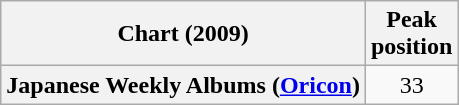<table class="wikitable sortable plainrowheaders" style="text-align:center">
<tr>
<th scope="col">Chart (2009)</th>
<th scope="col">Peak<br>position</th>
</tr>
<tr>
<th scope="row">Japanese Weekly Albums (<a href='#'>Oricon</a>)</th>
<td>33</td>
</tr>
</table>
